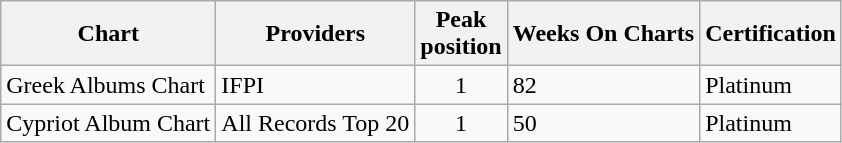<table class="wikitable">
<tr>
<th>Chart</th>
<th>Providers</th>
<th>Peak<br>position</th>
<th>Weeks On Charts</th>
<th>Certification</th>
</tr>
<tr>
<td>Greek Albums Chart</td>
<td>IFPI</td>
<td align="center">1</td>
<td>82</td>
<td>Platinum</td>
</tr>
<tr>
<td>Cypriot Album Chart</td>
<td>All Records Top 20</td>
<td align="center">1</td>
<td>50</td>
<td>Platinum</td>
</tr>
</table>
